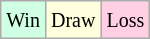<table class="wikitable">
<tr>
<td style="background:#d0ffe3;"><small>Win</small></td>
<td style="background:#ffffdd;"><small>Draw</small></td>
<td style="background:#ffd0e3;"><small>Loss</small></td>
</tr>
</table>
